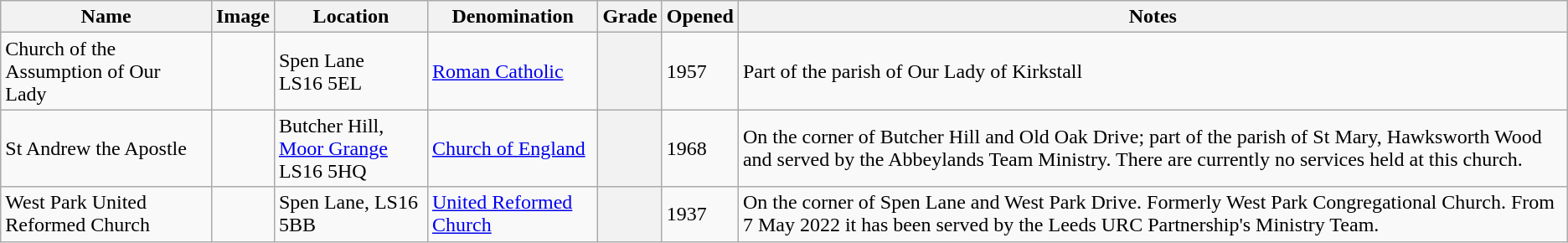<table class="wikitable sortable">
<tr>
<th>Name</th>
<th class="unsortable">Image</th>
<th>Location</th>
<th>Denomination</th>
<th>Grade</th>
<th>Opened</th>
<th class="unsortable">Notes</th>
</tr>
<tr>
<td>Church of the Assumption of Our Lady</td>
<td></td>
<td>Spen Lane<br>LS16 5EL</td>
<td><a href='#'>Roman Catholic</a></td>
<th></th>
<td>1957</td>
<td>Part of the parish of Our Lady of Kirkstall </td>
</tr>
<tr>
<td>St Andrew the Apostle</td>
<td></td>
<td>Butcher Hill, <a href='#'>Moor Grange</a><br>LS16 5HQ</td>
<td><a href='#'>Church of England</a></td>
<th></th>
<td>1968</td>
<td>On the corner of Butcher Hill and Old Oak Drive; part of the parish of St Mary, Hawksworth Wood and served by the Abbeylands Team Ministry. There are currently no services held at this church.</td>
</tr>
<tr>
<td>West Park United Reformed Church</td>
<td></td>
<td>Spen Lane,  LS16 5BB</td>
<td><a href='#'>United Reformed Church</a></td>
<th></th>
<td>1937</td>
<td>On the corner of Spen Lane and West Park Drive. Formerly West Park Congregational Church. From 7 May 2022 it has been served by the Leeds URC Partnership's Ministry Team.</td>
</tr>
</table>
